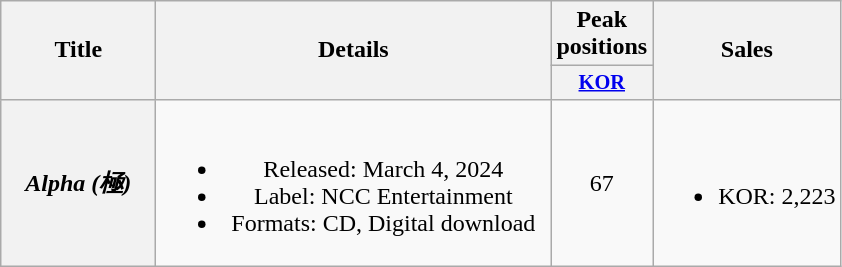<table class="wikitable plainrowheaders" style="text-align:center;">
<tr>
<th scope="col" rowspan="2" style="width:6em;">Title</th>
<th scope="col" rowspan="2" style="width:16em;">Details</th>
<th scope="col">Peak positions</th>
<th scope="col" rowspan="2">Sales</th>
</tr>
<tr>
<th scope="col" style="width:2.5em;font-size:85%;"><a href='#'>KOR</a><br></th>
</tr>
<tr>
<th scope="row"><em>Alpha (極)</em></th>
<td><br><ul><li>Released: March 4, 2024</li><li>Label: NCC Entertainment</li><li>Formats: CD, Digital download</li></ul></td>
<td>67</td>
<td><br><ul><li>KOR: 2,223</li></ul></td>
</tr>
</table>
